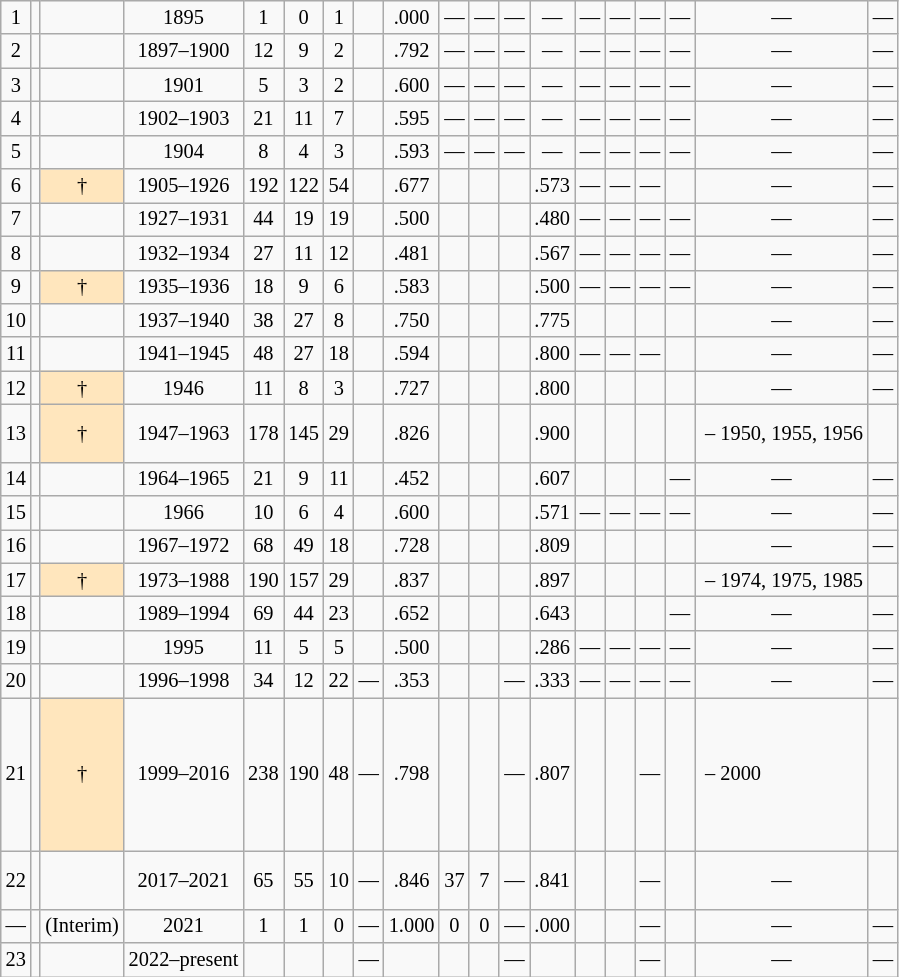<table class="wikitable sortable" style="font-size:85%">
<tr>
<td align="center">1</td>
<td></td>
<td align="center"></td>
<td align="center">1895</td>
<td align="center">1</td>
<td align="center">0</td>
<td align="center">1</td>
<td align="center"></td>
<td align="center">.000</td>
<td align="center">—</td>
<td align="center">—</td>
<td align="center">—</td>
<td align="center">—</td>
<td align="center">—</td>
<td align="center">—</td>
<td align="center">—</td>
<td align="center">—</td>
<td align="center">—</td>
<td align="center">—</td>
</tr>
<tr>
<td align="center">2</td>
<td></td>
<td align="center"></td>
<td align="center">1897–1900</td>
<td align="center">12</td>
<td align="center">9</td>
<td align="center">2</td>
<td align="center"></td>
<td align="center">.792</td>
<td align="center">—</td>
<td align="center">—</td>
<td align="center">—</td>
<td align="center">—</td>
<td align="center">—</td>
<td align="center">—</td>
<td align="center">—</td>
<td align="center">—</td>
<td align="center">—</td>
<td align="center">—</td>
</tr>
<tr>
<td align="center">3</td>
<td></td>
<td align="center"></td>
<td align="center">1901</td>
<td align="center">5</td>
<td align="center">3</td>
<td align="center">2</td>
<td align="center"></td>
<td align="center">.600</td>
<td align="center">—</td>
<td align="center">—</td>
<td align="center">—</td>
<td align="center">—</td>
<td align="center">—</td>
<td align="center">—</td>
<td align="center">—</td>
<td align="center">—</td>
<td align="center">—</td>
<td align="center">—</td>
</tr>
<tr>
<td align="center">4</td>
<td></td>
<td align="center"></td>
<td align="center">1902–1903</td>
<td align="center">21</td>
<td align="center">11</td>
<td align="center">7</td>
<td align="center"></td>
<td align="center">.595</td>
<td align="center">—</td>
<td align="center">—</td>
<td align="center">—</td>
<td align="center">—</td>
<td align="center">—</td>
<td align="center">—</td>
<td align="center">—</td>
<td align="center">—</td>
<td align="center">—</td>
<td align="center">—</td>
</tr>
<tr>
<td align="center">5</td>
<td></td>
<td align="center"></td>
<td align="center">1904</td>
<td align="center">8</td>
<td align="center">4</td>
<td align="center">3</td>
<td align="center"></td>
<td align="center">.593</td>
<td align="center">—</td>
<td align="center">—</td>
<td align="center">—</td>
<td align="center">—</td>
<td align="center">—</td>
<td align="center">—</td>
<td align="center">—</td>
<td align="center">—</td>
<td align="center">—</td>
<td align="center">—</td>
</tr>
<tr>
<td align="center">6</td>
<td></td>
<td align="center" bgcolor="#FFE6BD">†</td>
<td align="center">1905–1926</td>
<td align="center">192</td>
<td align="center">122</td>
<td align="center">54</td>
<td align="center"></td>
<td align="center">.677</td>
<td align="center"></td>
<td align="center"></td>
<td align="center"></td>
<td align="center">.573</td>
<td align="center">—</td>
<td align="center">—</td>
<td align="center">—</td>
<td align="center"></td>
<td align="center">—</td>
<td align="center">—</td>
</tr>
<tr>
<td align="center">7</td>
<td></td>
<td align="center"></td>
<td align="center">1927–1931</td>
<td align="center">44</td>
<td align="center">19</td>
<td align="center">19</td>
<td align="center"></td>
<td align="center">.500</td>
<td align="center"></td>
<td align="center"></td>
<td align="center"></td>
<td align="center">.480</td>
<td align="center">—</td>
<td align="center">—</td>
<td align="center">—</td>
<td align="center">—</td>
<td align="center">—</td>
<td align="center">—</td>
</tr>
<tr>
<td align="center">8</td>
<td></td>
<td align="center"></td>
<td align="center">1932–1934</td>
<td align="center">27</td>
<td align="center">11</td>
<td align="center">12</td>
<td align="center"></td>
<td align="center">.481</td>
<td align="center"></td>
<td align="center"></td>
<td align="center"></td>
<td align="center">.567</td>
<td align="center">—</td>
<td align="center">—</td>
<td align="center">—</td>
<td align="center">—</td>
<td align="center">—</td>
<td align="center">—</td>
</tr>
<tr>
<td align="center">9</td>
<td></td>
<td align="center" bgcolor="#FFE6BD">†</td>
<td align="center">1935–1936</td>
<td align="center">18</td>
<td align="center">9</td>
<td align="center">6</td>
<td align="center"></td>
<td align="center">.583</td>
<td align="center"></td>
<td align="center"></td>
<td align="center"></td>
<td align="center">.500</td>
<td align="center">—</td>
<td align="center">—</td>
<td align="center">—</td>
<td align="center">—</td>
<td align="center">—</td>
<td align="center">—</td>
</tr>
<tr>
<td align="center">10</td>
<td></td>
<td align="center"></td>
<td align="center">1937–1940</td>
<td align="center">38</td>
<td align="center">27</td>
<td align="center">8</td>
<td align="center"></td>
<td align="center">.750</td>
<td align="center"></td>
<td align="center"></td>
<td align="center"></td>
<td align="center">.775</td>
<td align="center"></td>
<td align="center"></td>
<td align="center"></td>
<td align="center"></td>
<td align="center">—</td>
<td align="center">—</td>
</tr>
<tr>
<td align="center">11</td>
<td></td>
<td align="center"></td>
<td align="center">1941–1945</td>
<td align="center">48</td>
<td align="center">27</td>
<td align="center">18</td>
<td align="center"></td>
<td align="center">.594</td>
<td align="center"></td>
<td align="center"></td>
<td align="center"></td>
<td align="center">.800</td>
<td align="center">—</td>
<td align="center">—</td>
<td align="center">—</td>
<td align="center"></td>
<td align="center">—</td>
<td align="center">—</td>
</tr>
<tr>
<td align="center">12</td>
<td></td>
<td align="center" bgcolor="#FFE6BD">†</td>
<td align="center">1946</td>
<td align="center">11</td>
<td align="center">8</td>
<td align="center">3</td>
<td align="center"></td>
<td align="center">.727</td>
<td align="center"></td>
<td align="center"></td>
<td align="center"></td>
<td align="center">.800</td>
<td align="center"></td>
<td align="center"></td>
<td align="center"></td>
<td align="center"></td>
<td align="center">—</td>
<td align="center">—</td>
</tr>
<tr>
<td align="center">13</td>
<td></td>
<td align="center" bgcolor="#FFE6BD">†</td>
<td align="center">1947–1963</td>
<td align="center">178</td>
<td align="center">145</td>
<td align="center">29</td>
<td align="center"></td>
<td align="center">.826</td>
<td align="center"></td>
<td align="center"></td>
<td align="center"></td>
<td align="center">.900</td>
<td align="center"></td>
<td align="center"></td>
<td align="center"></td>
<td align="center"></td>
<td> – 1950, 1955, 1956</td>
<td><br><br>
</td>
</tr>
<tr>
<td align="center">14</td>
<td></td>
<td align="center"></td>
<td align="center">1964–1965</td>
<td align="center">21</td>
<td align="center">9</td>
<td align="center">11</td>
<td align="center"></td>
<td align="center">.452</td>
<td align="center"></td>
<td align="center"></td>
<td align="center"></td>
<td align="center">.607</td>
<td align="center"></td>
<td align="center"></td>
<td align="center"></td>
<td align="center">—</td>
<td align="center">—</td>
<td align="center">—</td>
</tr>
<tr>
<td align="center">15</td>
<td></td>
<td align="center"></td>
<td align="center">1966</td>
<td align="center">10</td>
<td align="center">6</td>
<td align="center">4</td>
<td align="center"></td>
<td align="center">.600</td>
<td align="center"></td>
<td align="center"></td>
<td align="center"></td>
<td align="center">.571</td>
<td align="center">—</td>
<td align="center">—</td>
<td align="center">—</td>
<td align="center">—</td>
<td align="center">—</td>
<td align="center">—</td>
</tr>
<tr>
<td align="center">16</td>
<td></td>
<td align="center"></td>
<td align="center">1967–1972</td>
<td align="center">68</td>
<td align="center">49</td>
<td align="center">18</td>
<td align="center"></td>
<td align="center">.728</td>
<td align="center"></td>
<td align="center"></td>
<td align="center"></td>
<td align="center">.809</td>
<td align="center"></td>
<td align="center"></td>
<td align="center"></td>
<td align="center"></td>
<td align="center">—</td>
<td align="center">—</td>
</tr>
<tr>
<td align="center">17</td>
<td></td>
<td align="center" bgcolor="#FFE6BD">†</td>
<td align="center">1973–1988</td>
<td align="center">190</td>
<td align="center">157</td>
<td align="center">29</td>
<td align="center"></td>
<td align="center">.837</td>
<td align="center"></td>
<td align="center"></td>
<td align="center"></td>
<td align="center">.897</td>
<td align="center"></td>
<td align="center"></td>
<td align="center"></td>
<td align="center"></td>
<td> – 1974, 1975, 1985</td>
<td><br></td>
</tr>
<tr>
<td align="center">18</td>
<td></td>
<td align="center"></td>
<td align="center">1989–1994</td>
<td align="center">69</td>
<td align="center">44</td>
<td align="center">23</td>
<td align="center"></td>
<td align="center">.652</td>
<td align="center"></td>
<td align="center"></td>
<td align="center"></td>
<td align="center">.643</td>
<td align="center"></td>
<td align="center"></td>
<td align="center"></td>
<td align="center">—</td>
<td align="center">—</td>
<td align="center">—</td>
</tr>
<tr>
<td align="center">19</td>
<td></td>
<td align="center"></td>
<td align="center">1995</td>
<td align="center">11</td>
<td align="center">5</td>
<td align="center">5</td>
<td align="center"></td>
<td align="center">.500</td>
<td align="center"></td>
<td align="center"></td>
<td align="center"></td>
<td align="center">.286</td>
<td align="center">—</td>
<td align="center">—</td>
<td align="center">—</td>
<td align="center">—</td>
<td align="center">—</td>
<td align="center">—</td>
</tr>
<tr>
<td align="center">20</td>
<td></td>
<td align="center"></td>
<td align="center">1996–1998</td>
<td align="center">34</td>
<td align="center">12</td>
<td align="center">22</td>
<td align="center">—</td>
<td align="center">.353</td>
<td align="center"></td>
<td align="center"></td>
<td align="center">—</td>
<td align="center">.333</td>
<td align="center">—</td>
<td align="center">—</td>
<td align="center">—</td>
<td align="center">—</td>
<td align="center">—</td>
<td align="center">—</td>
</tr>
<tr>
<td align="center">21</td>
<td></td>
<td align="center" bgcolor="#FFE6BD">†</td>
<td align="center">1999–2016 </td>
<td align="center">238</td>
<td align="center">190</td>
<td align="center">48</td>
<td align="center">—</td>
<td align="center">.798</td>
<td align="center"></td>
<td align="center"></td>
<td align="center">—</td>
<td align="center">.807</td>
<td align="center"></td>
<td align="center"></td>
<td align="center">—</td>
<td align="center"></td>
<td> – 2000</td>
<td><br>
<br>
<br>
<br>
<br>
<br>
</td>
</tr>
<tr>
<td align="center">22</td>
<td></td>
<td align="center"></td>
<td align="center">2017–2021</td>
<td align="center">65</td>
<td align="center">55</td>
<td align="center">10</td>
<td align="center">—</td>
<td align="center">.846</td>
<td align="center">37</td>
<td align="center">7</td>
<td align="center">—</td>
<td align="center">.841</td>
<td align="center"></td>
<td align="center"></td>
<td align="center">—</td>
<td align="center"></td>
<td align="center">—</td>
<td><br><br>

</td>
</tr>
<tr>
<td align="center">—</td>
<td></td>
<td align="center"> (Interim)</td>
<td align="center">2021</td>
<td align="center">1</td>
<td align="center">1</td>
<td align="center">0</td>
<td align="center">—</td>
<td align="center">1.000</td>
<td align="center">0</td>
<td align="center">0</td>
<td align="center">—</td>
<td align="center">.000</td>
<td align="center"></td>
<td align="center"></td>
<td align="center">—</td>
<td align="center"></td>
<td align="center">—</td>
<td align="center">—</td>
</tr>
<tr>
<td align="center">23</td>
<td></td>
<td align="center"></td>
<td align="center">2022–present</td>
<td align="center"></td>
<td align="center"></td>
<td align="center"></td>
<td align="center">—</td>
<td align="center"></td>
<td align="center"></td>
<td align="center"></td>
<td align="center">—</td>
<td align="center"></td>
<td align="center"></td>
<td align="center"></td>
<td align="center">—</td>
<td align="center"></td>
<td align="center">—</td>
<td align="center">—</td>
</tr>
</table>
